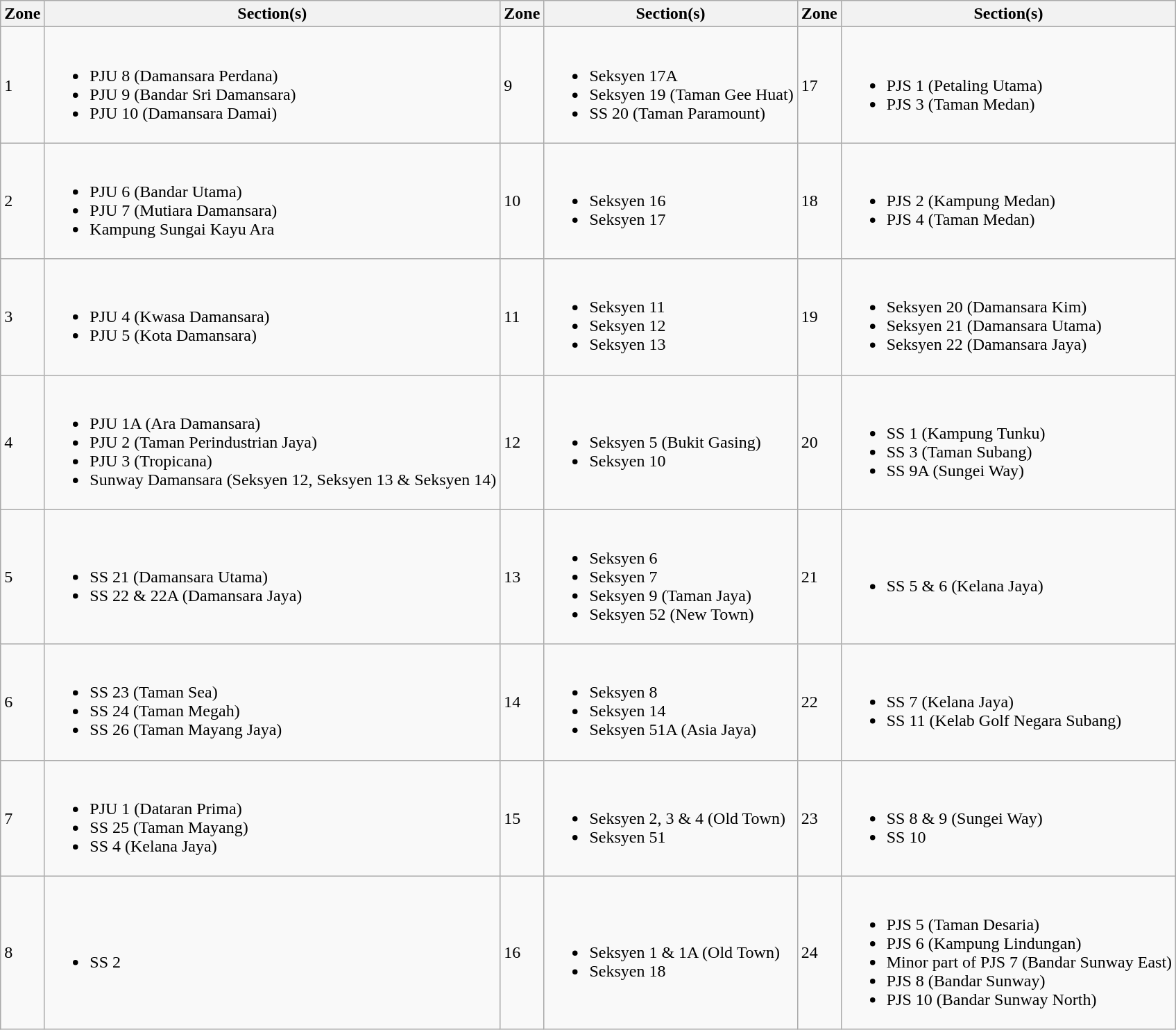<table class="wikitable">
<tr>
<th>Zone</th>
<th>Section(s)</th>
<th>Zone</th>
<th>Section(s)</th>
<th>Zone</th>
<th>Section(s)</th>
</tr>
<tr>
<td>1</td>
<td><br><ul><li>PJU 8 (Damansara Perdana)</li><li>PJU 9 (Bandar Sri Damansara)</li><li>PJU 10 (Damansara Damai)</li></ul></td>
<td>9</td>
<td><br><ul><li>Seksyen 17A</li><li>Seksyen 19 (Taman Gee Huat)</li><li>SS 20 (Taman Paramount)</li></ul></td>
<td>17</td>
<td><br><ul><li>PJS 1 (Petaling Utama)</li><li>PJS 3 (Taman Medan)</li></ul></td>
</tr>
<tr>
<td>2</td>
<td><br><ul><li>PJU 6 (Bandar Utama)</li><li>PJU 7 (Mutiara Damansara)</li><li>Kampung Sungai Kayu Ara</li></ul></td>
<td>10</td>
<td><br><ul><li>Seksyen 16</li><li>Seksyen 17</li></ul></td>
<td>18</td>
<td><br><ul><li>PJS 2 (Kampung Medan)</li><li>PJS 4 (Taman Medan)</li></ul></td>
</tr>
<tr>
<td>3</td>
<td><br><ul><li>PJU 4 (Kwasa Damansara)</li><li>PJU 5 (Kota Damansara)</li></ul></td>
<td>11</td>
<td><br><ul><li>Seksyen 11</li><li>Seksyen 12</li><li>Seksyen 13</li></ul></td>
<td>19</td>
<td><br><ul><li>Seksyen 20 (Damansara Kim)</li><li>Seksyen 21 (Damansara Utama)</li><li>Seksyen 22 (Damansara Jaya)</li></ul></td>
</tr>
<tr>
<td>4</td>
<td><br><ul><li>PJU 1A (Ara Damansara)</li><li>PJU 2 (Taman Perindustrian Jaya)</li><li>PJU 3 (Tropicana)</li><li>Sunway Damansara (Seksyen 12, Seksyen 13 & Seksyen 14)</li></ul></td>
<td>12</td>
<td><br><ul><li>Seksyen 5 (Bukit Gasing)</li><li>Seksyen 10</li></ul></td>
<td>20</td>
<td><br><ul><li>SS 1 (Kampung Tunku)</li><li>SS 3 (Taman Subang)</li><li>SS 9A (Sungei Way)</li></ul></td>
</tr>
<tr>
<td>5</td>
<td><br><ul><li>SS 21 (Damansara Utama)</li><li>SS 22 & 22A (Damansara Jaya)</li></ul></td>
<td>13</td>
<td><br><ul><li>Seksyen 6</li><li>Seksyen 7</li><li>Seksyen 9 (Taman Jaya)</li><li>Seksyen 52 (New Town)</li></ul></td>
<td>21</td>
<td><br><ul><li>SS 5 & 6 (Kelana Jaya)</li></ul></td>
</tr>
<tr>
<td>6</td>
<td><br><ul><li>SS 23 (Taman Sea)</li><li>SS 24 (Taman Megah)</li><li>SS 26 (Taman Mayang Jaya)</li></ul></td>
<td>14</td>
<td><br><ul><li>Seksyen 8</li><li>Seksyen 14</li><li>Seksyen 51A (Asia Jaya)</li></ul></td>
<td>22</td>
<td><br><ul><li>SS 7 (Kelana Jaya)</li><li>SS 11 (Kelab Golf Negara Subang)</li></ul></td>
</tr>
<tr>
<td>7</td>
<td><br><ul><li>PJU 1 (Dataran Prima)</li><li>SS 25 (Taman Mayang)</li><li>SS 4 (Kelana Jaya)</li></ul></td>
<td>15</td>
<td><br><ul><li>Seksyen 2, 3 & 4 (Old Town)</li><li>Seksyen 51</li></ul></td>
<td>23</td>
<td><br><ul><li>SS 8 & 9 (Sungei Way)</li><li>SS 10</li></ul></td>
</tr>
<tr>
<td>8</td>
<td><br><ul><li>SS 2</li></ul></td>
<td>16</td>
<td><br><ul><li>Seksyen 1 & 1A (Old Town)</li><li>Seksyen 18</li></ul></td>
<td>24</td>
<td><br><ul><li>PJS 5 (Taman Desaria)</li><li>PJS 6 (Kampung Lindungan)</li><li>Minor part of PJS 7 (Bandar Sunway East)</li><li>PJS 8 (Bandar Sunway)</li><li>PJS 10 (Bandar Sunway North)</li></ul></td>
</tr>
</table>
